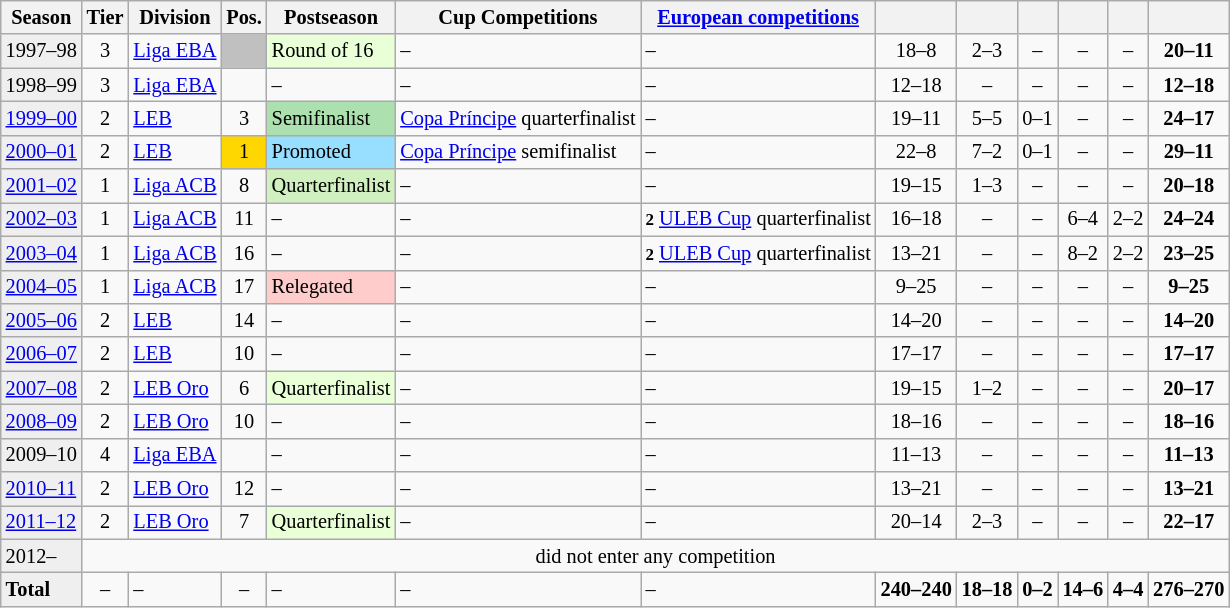<table class="wikitable" style="font-size:85%;">
<tr>
<th>Season</th>
<th>Tier</th>
<th>Division</th>
<th>Pos.</th>
<th>Postseason</th>
<th>Cup Competitions</th>
<th><a href='#'>European competitions</a></th>
<th></th>
<th></th>
<th></th>
<th></th>
<th></th>
<th></th>
</tr>
<tr>
<td style="background:#efefef;">1997–98</td>
<td align="center">3</td>
<td><a href='#'>Liga EBA</a></td>
<td style="background:silver" align="center"></td>
<td style="background:#E8FFD8;">Round of 16</td>
<td>–</td>
<td>–</td>
<td align="center">18–8</td>
<td align="center">2–3</td>
<td align="center">–</td>
<td align="center">–</td>
<td align="center">–</td>
<td align="center"><strong>20–11</strong></td>
</tr>
<tr>
<td style="background:#efefef;">1998–99</td>
<td align="center">3</td>
<td><a href='#'>Liga EBA</a></td>
<td align="center"></td>
<td>–</td>
<td>–</td>
<td>–</td>
<td align="center">12–18</td>
<td align="center">–</td>
<td align="center">–</td>
<td align="center">–</td>
<td align="center">–</td>
<td align="center"><strong>12–18</strong></td>
</tr>
<tr>
<td style="background:#efefef;"><a href='#'>1999–00</a></td>
<td align="center">2</td>
<td><a href='#'>LEB</a></td>
<td align="center">3</td>
<td style="background:#ACE1AF;">Semifinalist</td>
<td><a href='#'>Copa Príncipe</a> quarterfinalist</td>
<td>–</td>
<td align="center">19–11</td>
<td align="center">5–5</td>
<td align="center">0–1</td>
<td align="center">–</td>
<td align="center">–</td>
<td align="center"><strong>24–17</strong></td>
</tr>
<tr>
<td style="background:#efefef;"><a href='#'>2000–01</a></td>
<td align="center">2</td>
<td><a href='#'>LEB</a></td>
<td style="background:gold" align="center">1</td>
<td style="background:#97DEFF">Promoted</td>
<td><a href='#'>Copa Príncipe</a> semifinalist</td>
<td>–</td>
<td align="center">22–8</td>
<td align="center">7–2</td>
<td align="center">0–1</td>
<td align="center">–</td>
<td align="center">–</td>
<td align="center"><strong>29–11</strong></td>
</tr>
<tr>
<td style="background:#efefef;"><a href='#'>2001–02</a></td>
<td align="center">1</td>
<td><a href='#'>Liga ACB</a></td>
<td align="center">8</td>
<td style="background:#D0F0C0;">Quarterfinalist</td>
<td>–</td>
<td>–</td>
<td align="center">19–15</td>
<td align="center">1–3</td>
<td align="center">–</td>
<td align="center">–</td>
<td align="center">–</td>
<td align="center"><strong>20–18</strong></td>
</tr>
<tr>
<td style="background:#efefef;"><a href='#'>2002–03</a></td>
<td align="center">1</td>
<td><a href='#'>Liga ACB</a></td>
<td align="center">11</td>
<td>–</td>
<td>–</td>
<td><small><strong>2</strong></small> <a href='#'>ULEB Cup</a> quarterfinalist</td>
<td align="center">16–18</td>
<td align="center">–</td>
<td align="center">–</td>
<td align="center">6–4</td>
<td align="center">2–2</td>
<td align="center"><strong>24–24</strong></td>
</tr>
<tr>
<td style="background:#efefef;"><a href='#'>2003–04</a></td>
<td align="center">1</td>
<td><a href='#'>Liga ACB</a></td>
<td align="center">16</td>
<td>–</td>
<td>–</td>
<td><small><strong>2</strong></small> <a href='#'>ULEB Cup</a> quarterfinalist</td>
<td align="center">13–21</td>
<td align="center">–</td>
<td align="center">–</td>
<td align="center">8–2</td>
<td align="center">2–2</td>
<td align="center"><strong>23–25</strong></td>
</tr>
<tr>
<td style="background:#efefef;"><a href='#'>2004–05</a></td>
<td align="center">1</td>
<td><a href='#'>Liga ACB</a></td>
<td align="center">17</td>
<td style="background:#ffcccc">Relegated</td>
<td>–</td>
<td>–</td>
<td align="center">9–25</td>
<td align="center">–</td>
<td align="center">–</td>
<td align="center">–</td>
<td align="center">–</td>
<td align="center"><strong>9–25</strong></td>
</tr>
<tr>
<td style="background:#efefef;"><a href='#'>2005–06</a></td>
<td align="center">2</td>
<td><a href='#'>LEB</a></td>
<td align="center">14</td>
<td>–</td>
<td>–</td>
<td>–</td>
<td align="center">14–20</td>
<td align="center">–</td>
<td align="center">–</td>
<td align="center">–</td>
<td align="center">–</td>
<td align="center"><strong>14–20</strong></td>
</tr>
<tr>
<td style="background:#efefef;"><a href='#'>2006–07</a></td>
<td align="center">2</td>
<td><a href='#'>LEB</a></td>
<td align="center">10</td>
<td>–</td>
<td>–</td>
<td>–</td>
<td align="center">17–17</td>
<td align="center">–</td>
<td align="center">–</td>
<td align="center">–</td>
<td align="center">–</td>
<td align="center"><strong>17–17</strong></td>
</tr>
<tr>
<td style="background:#efefef;"><a href='#'>2007–08</a></td>
<td align="center">2</td>
<td><a href='#'>LEB Oro</a></td>
<td align="center">6</td>
<td style="background:#E8FFD8">Quarterfinalist</td>
<td>–</td>
<td>–</td>
<td align="center">19–15</td>
<td align="center">1–2</td>
<td align="center">–</td>
<td align="center">–</td>
<td align="center">–</td>
<td align="center"><strong>20–17</strong></td>
</tr>
<tr>
<td style="background:#efefef;"><a href='#'>2008–09</a></td>
<td align="center">2</td>
<td><a href='#'>LEB Oro</a></td>
<td align="center">10</td>
<td>–</td>
<td>–</td>
<td>–</td>
<td align="center">18–16</td>
<td align="center">–</td>
<td align="center">–</td>
<td align="center">–</td>
<td align="center">–</td>
<td align="center"><strong>18–16</strong></td>
</tr>
<tr>
<td style="background:#efefef;">2009–10</td>
<td align="center">4</td>
<td><a href='#'>Liga EBA</a></td>
<td align="center"></td>
<td>–</td>
<td>–</td>
<td>–</td>
<td align="center">11–13</td>
<td align="center">–</td>
<td align="center">–</td>
<td align="center">–</td>
<td align="center">–</td>
<td align="center"><strong>11–13</strong></td>
</tr>
<tr>
<td style="background:#efefef;"><a href='#'>2010–11</a></td>
<td align="center">2</td>
<td><a href='#'>LEB Oro</a></td>
<td align="center">12</td>
<td>–</td>
<td>–</td>
<td>–</td>
<td align="center">13–21</td>
<td align="center">–</td>
<td align="center">–</td>
<td align="center">–</td>
<td align="center">–</td>
<td align="center"><strong>13–21</strong></td>
</tr>
<tr>
<td style="background:#efefef;"><a href='#'>2011–12</a></td>
<td align="center">2</td>
<td><a href='#'>LEB Oro</a></td>
<td align="center">7</td>
<td style="background:#E8FFD8">Quarterfinalist</td>
<td>–</td>
<td>–</td>
<td align="center">20–14</td>
<td align="center">2–3</td>
<td align="center">–</td>
<td align="center">–</td>
<td align="center">–</td>
<td align="center"><strong>22–17</strong></td>
</tr>
<tr>
<td style="background:#efefef;">2012–</td>
<td colspan=12 align="center">did not enter any competition</td>
</tr>
<tr>
<td style="background:#efefef;"><strong>Total</strong></td>
<td align="center">–</td>
<td>–</td>
<td align="center">–</td>
<td>–</td>
<td>–</td>
<td>–</td>
<td align="center"><strong>240–240</strong></td>
<td align="center"><strong>18–18</strong></td>
<td align="center"><strong>0–2</strong></td>
<td align="center"><strong>14–6</strong></td>
<td align="center"><strong>4–4</strong></td>
<td align="center"><strong>276–270</strong></td>
</tr>
</table>
